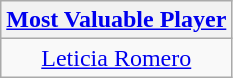<table class=wikitable style="text-align:center">
<tr>
<th><a href='#'>Most Valuable Player</a></th>
</tr>
<tr>
<td> <a href='#'>Leticia Romero</a></td>
</tr>
</table>
